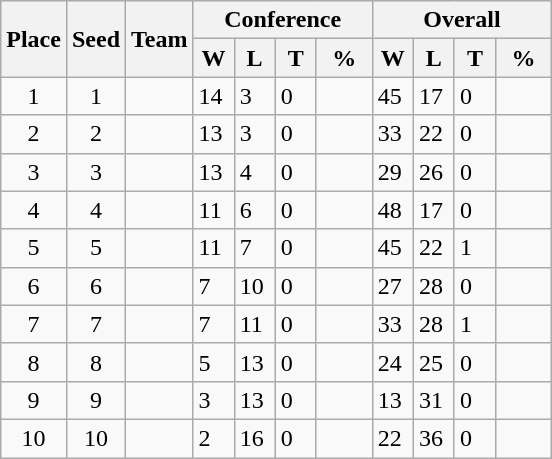<table class="wikitable">
<tr>
<th rowspan ="2">Place</th>
<th rowspan ="2">Seed</th>
<th rowspan ="2">Team</th>
<th colspan = "4">Conference</th>
<th colspan = "4">Overall</th>
</tr>
<tr>
<th scope="col" style="width: 20px;">W</th>
<th scope="col" style="width: 20px;">L</th>
<th scope="col" style="width: 20px;">T</th>
<th scope="col" style="width: 30px;">%</th>
<th scope="col" style="width: 20px;">W</th>
<th scope="col" style="width: 20px;">L</th>
<th scope="col" style="width: 20px;">T</th>
<th scope="col" style="width: 30px;">%</th>
</tr>
<tr>
<td style="text-align:center;">1</td>
<td style="text-align:center;">1</td>
<td></td>
<td>14</td>
<td>3</td>
<td>0</td>
<td></td>
<td>45</td>
<td>17</td>
<td>0</td>
<td></td>
</tr>
<tr>
<td style="text-align:center;">2</td>
<td style="text-align:center;">2</td>
<td></td>
<td>13</td>
<td>3</td>
<td>0</td>
<td></td>
<td>33</td>
<td>22</td>
<td>0</td>
<td></td>
</tr>
<tr>
<td style="text-align:center;">3</td>
<td style="text-align:center;">3</td>
<td></td>
<td>13</td>
<td>4</td>
<td>0</td>
<td></td>
<td>29</td>
<td>26</td>
<td>0</td>
<td></td>
</tr>
<tr>
<td style="text-align:center;">4</td>
<td style="text-align:center;">4</td>
<td></td>
<td>11</td>
<td>6</td>
<td>0</td>
<td></td>
<td>48</td>
<td>17</td>
<td>0</td>
<td></td>
</tr>
<tr>
<td style="text-align:center;">5</td>
<td style="text-align:center;">5</td>
<td></td>
<td>11</td>
<td>7</td>
<td>0</td>
<td></td>
<td>45</td>
<td>22</td>
<td>1</td>
<td></td>
</tr>
<tr>
<td style="text-align:center;">6</td>
<td style="text-align:center;">6</td>
<td></td>
<td>7</td>
<td>10</td>
<td>0</td>
<td></td>
<td>27</td>
<td>28</td>
<td>0</td>
<td></td>
</tr>
<tr>
<td style="text-align:center;">7</td>
<td style="text-align:center;">7</td>
<td></td>
<td>7</td>
<td>11</td>
<td>0</td>
<td></td>
<td>33</td>
<td>28</td>
<td>1</td>
<td></td>
</tr>
<tr>
<td style="text-align:center;">8</td>
<td style="text-align:center;">8</td>
<td></td>
<td>5</td>
<td>13</td>
<td>0</td>
<td></td>
<td>24</td>
<td>25</td>
<td>0</td>
<td></td>
</tr>
<tr>
<td style="text-align:center;">9</td>
<td style="text-align:center;">9</td>
<td></td>
<td>3</td>
<td>13</td>
<td>0</td>
<td></td>
<td>13</td>
<td>31</td>
<td>0</td>
<td></td>
</tr>
<tr>
<td style="text-align:center;">10</td>
<td style="text-align:center;">10</td>
<td></td>
<td>2</td>
<td>16</td>
<td>0</td>
<td></td>
<td>22</td>
<td>36</td>
<td>0</td>
<td></td>
</tr>
</table>
